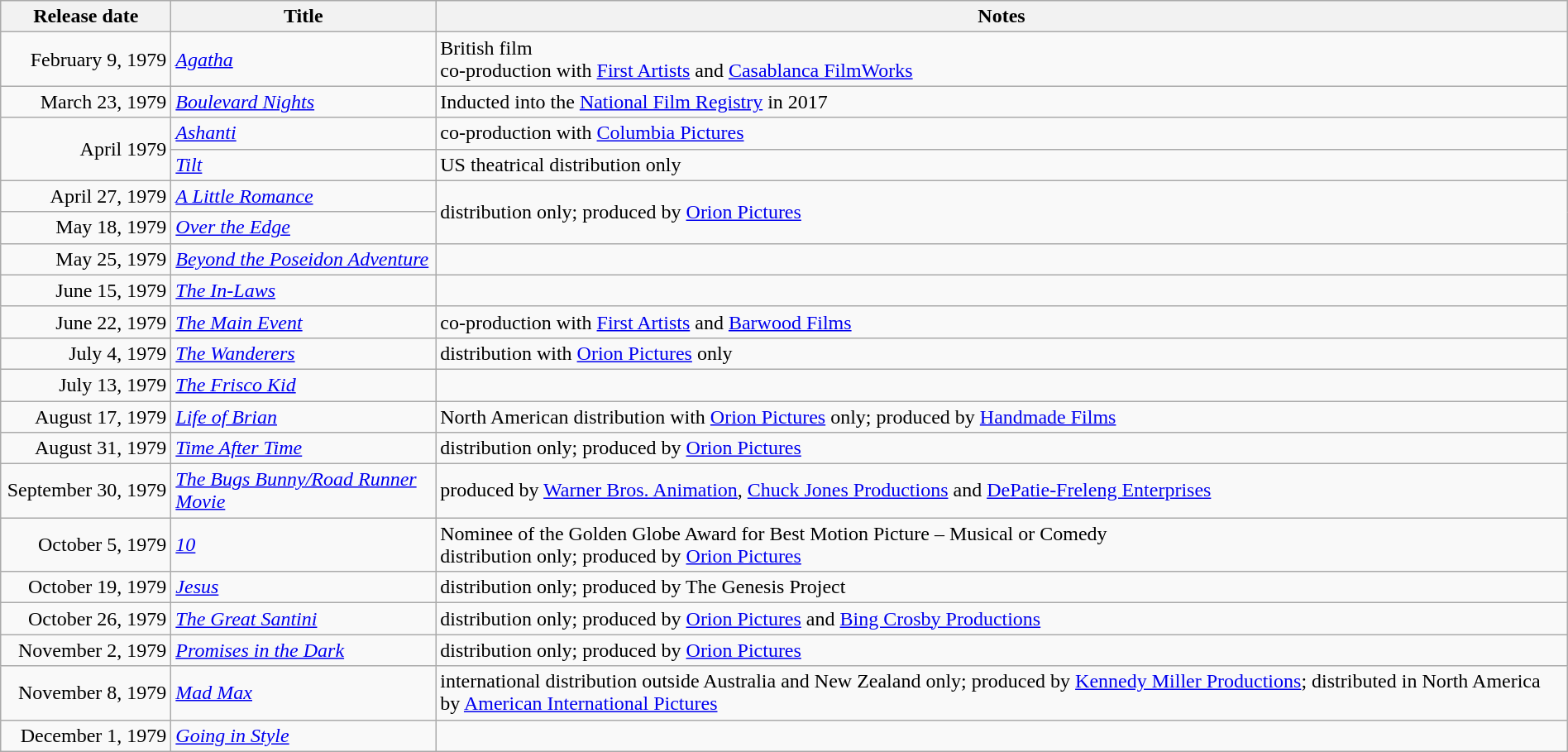<table class="wikitable sortable" style="width:100%;">
<tr>
<th scope="col" style="width:130px;">Release date</th>
<th>Title</th>
<th>Notes</th>
</tr>
<tr>
<td style="text-align:right;">February 9, 1979</td>
<td><em><a href='#'>Agatha</a></em></td>
<td>British film<br>co-production with <a href='#'>First Artists</a> and <a href='#'>Casablanca FilmWorks</a></td>
</tr>
<tr>
<td style="text-align:right;">March 23, 1979</td>
<td><em><a href='#'>Boulevard Nights</a></em></td>
<td>Inducted into the <a href='#'>National Film Registry</a> in 2017</td>
</tr>
<tr>
<td style="text-align:right;" rowspan="2">April 1979</td>
<td><em><a href='#'>Ashanti</a></em></td>
<td>co-production with <a href='#'>Columbia Pictures</a></td>
</tr>
<tr>
<td><em><a href='#'>Tilt</a></em></td>
<td>US theatrical distribution only</td>
</tr>
<tr>
<td style="text-align:right;">April 27, 1979</td>
<td><em><a href='#'>A Little Romance</a></em></td>
<td rowspan="2">distribution only; produced by <a href='#'>Orion Pictures</a></td>
</tr>
<tr>
<td style="text-align:right;">May 18, 1979</td>
<td><em><a href='#'>Over the Edge</a></em></td>
</tr>
<tr>
<td style="text-align:right;">May 25, 1979</td>
<td><em><a href='#'>Beyond the Poseidon Adventure</a></em></td>
<td></td>
</tr>
<tr>
<td style="text-align:right;">June 15, 1979</td>
<td><em><a href='#'>The In-Laws</a></em></td>
<td></td>
</tr>
<tr>
<td style="text-align:right;">June 22, 1979</td>
<td><em><a href='#'>The Main Event</a></em></td>
<td>co-production with <a href='#'>First Artists</a> and <a href='#'>Barwood Films</a></td>
</tr>
<tr>
<td style="text-align:right;">July 4, 1979</td>
<td><em><a href='#'>The Wanderers</a></em></td>
<td>distribution with <a href='#'>Orion Pictures</a> only</td>
</tr>
<tr>
<td style="text-align:right;">July 13, 1979</td>
<td><em><a href='#'>The Frisco Kid</a></em></td>
<td></td>
</tr>
<tr>
<td style="text-align:right;">August 17, 1979</td>
<td><em><a href='#'>Life of Brian</a></em></td>
<td>North American distribution with <a href='#'>Orion Pictures</a> only; produced by <a href='#'>Handmade Films</a></td>
</tr>
<tr>
<td style="text-align:right;">August 31, 1979</td>
<td><em><a href='#'>Time After Time</a></em></td>
<td>distribution only; produced by <a href='#'>Orion Pictures</a></td>
</tr>
<tr>
<td style="text-align:right;">September 30, 1979</td>
<td><em><a href='#'>The Bugs Bunny/Road Runner Movie</a></em></td>
<td>produced by <a href='#'>Warner Bros. Animation</a>, <a href='#'>Chuck Jones Productions</a> and <a href='#'>DePatie-Freleng Enterprises</a></td>
</tr>
<tr>
<td style="text-align:right;">October 5, 1979</td>
<td><em><a href='#'>10</a></em></td>
<td>Nominee of the Golden Globe Award for Best Motion Picture – Musical or Comedy<br>distribution only; produced by <a href='#'>Orion Pictures</a></td>
</tr>
<tr>
<td style="text-align:right;">October 19, 1979</td>
<td><em><a href='#'>Jesus</a></em></td>
<td>distribution only; produced by The Genesis Project</td>
</tr>
<tr>
<td style="text-align:right;">October 26, 1979</td>
<td><em><a href='#'>The Great Santini</a></em></td>
<td>distribution only; produced by <a href='#'>Orion Pictures</a> and <a href='#'>Bing Crosby Productions</a></td>
</tr>
<tr>
<td style="text-align:right;">November 2, 1979</td>
<td><em><a href='#'>Promises in the Dark</a></em></td>
<td>distribution only; produced by <a href='#'>Orion Pictures</a></td>
</tr>
<tr>
<td style="text-align:right;">November 8, 1979</td>
<td><em><a href='#'>Mad Max</a></em></td>
<td>international distribution outside Australia and New Zealand only; produced by <a href='#'>Kennedy Miller Productions</a>; distributed in North America by <a href='#'>American International Pictures</a></td>
</tr>
<tr>
<td style="text-align:right;">December 1, 1979</td>
<td><em><a href='#'>Going in Style</a></em></td>
<td></td>
</tr>
</table>
